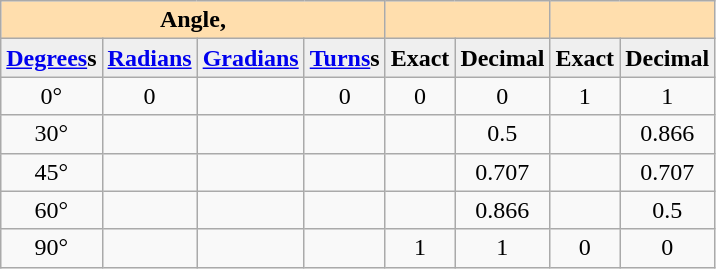<table class="wikitable" style="text-align:center;">
<tr ---->
<th colspan="4" style="background:#ffdead;">Angle, </th>
<th colspan="2" style="background:#ffdead;"></th>
<th colspan="2" style="background:#ffdead;"></th>
</tr>
<tr ---->
<th style="background:#efefef;"><a href='#'>Degrees</a>s</th>
<th style="background:#efefef;"><a href='#'>Radians</a></th>
<th style="background:#efefef;"><a href='#'>Gradians</a></th>
<th style="background:#efefef;"><a href='#'>Turns</a>s</th>
<th style="background:#efefef;">Exact</th>
<th style="background:#efefef;">Decimal</th>
<th style="background:#efefef;">Exact</th>
<th style="background:#efefef;">Decimal</th>
</tr>
<tr ---->
<td>0°</td>
<td>0</td>
<td></td>
<td>0</td>
<td>0</td>
<td>0</td>
<td>1</td>
<td>1</td>
</tr>
<tr ---->
<td>30°</td>
<td></td>
<td></td>
<td></td>
<td></td>
<td>0.5</td>
<td></td>
<td>0.866</td>
</tr>
<tr ---->
<td>45°</td>
<td></td>
<td></td>
<td></td>
<td></td>
<td>0.707</td>
<td></td>
<td>0.707</td>
</tr>
<tr ---->
<td>60°</td>
<td></td>
<td></td>
<td></td>
<td></td>
<td>0.866</td>
<td></td>
<td>0.5</td>
</tr>
<tr ---->
<td>90°</td>
<td></td>
<td></td>
<td></td>
<td>1</td>
<td>1</td>
<td>0</td>
<td>0</td>
</tr>
</table>
